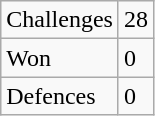<table class="wikitable floatright">
<tr>
<td>Challenges</td>
<td>28</td>
</tr>
<tr>
<td>Won</td>
<td>0</td>
</tr>
<tr>
<td>Defences</td>
<td>0</td>
</tr>
</table>
